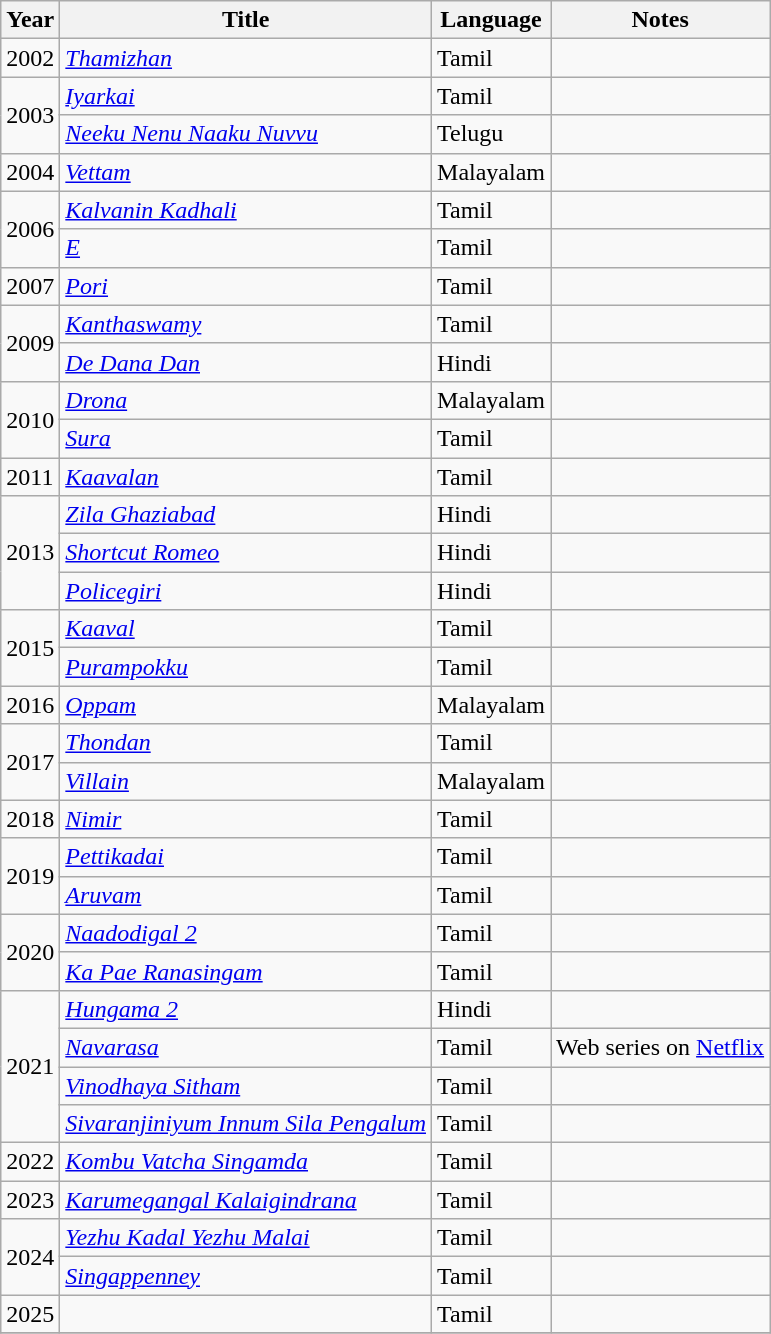<table class="wikitable">
<tr>
<th>Year</th>
<th>Title</th>
<th>Language</th>
<th>Notes</th>
</tr>
<tr>
<td>2002</td>
<td><em><a href='#'>Thamizhan</a></em></td>
<td>Tamil</td>
<td></td>
</tr>
<tr>
<td rowspan="2">2003</td>
<td><em><a href='#'>Iyarkai</a></em></td>
<td>Tamil</td>
<td></td>
</tr>
<tr>
<td><em><a href='#'>Neeku Nenu Naaku Nuvvu</a></em></td>
<td>Telugu</td>
<td></td>
</tr>
<tr>
<td>2004</td>
<td><em><a href='#'>Vettam</a></em></td>
<td>Malayalam</td>
<td></td>
</tr>
<tr>
<td rowspan="2">2006</td>
<td><em><a href='#'>Kalvanin Kadhali</a></em></td>
<td>Tamil</td>
<td></td>
</tr>
<tr>
<td><em><a href='#'>E</a></em></td>
<td>Tamil</td>
<td></td>
</tr>
<tr>
<td>2007</td>
<td><em><a href='#'>Pori</a></em></td>
<td>Tamil</td>
<td></td>
</tr>
<tr>
<td rowspan="2">2009</td>
<td><em><a href='#'>Kanthaswamy</a></em></td>
<td>Tamil</td>
<td></td>
</tr>
<tr>
<td><em><a href='#'>De Dana Dan</a></em></td>
<td>Hindi</td>
<td></td>
</tr>
<tr>
<td rowspan="2">2010</td>
<td><em><a href='#'>Drona</a></em></td>
<td>Malayalam</td>
<td></td>
</tr>
<tr>
<td><em><a href='#'>Sura</a></em></td>
<td>Tamil</td>
<td></td>
</tr>
<tr>
<td>2011</td>
<td><em><a href='#'>Kaavalan</a></em></td>
<td>Tamil</td>
<td></td>
</tr>
<tr>
<td rowspan="3">2013</td>
<td><em><a href='#'>Zila Ghaziabad</a></em></td>
<td>Hindi</td>
<td></td>
</tr>
<tr>
<td><em><a href='#'>Shortcut Romeo</a></em></td>
<td>Hindi</td>
<td></td>
</tr>
<tr>
<td><em><a href='#'>Policegiri</a></em></td>
<td>Hindi</td>
<td></td>
</tr>
<tr>
<td rowspan="2">2015</td>
<td><em><a href='#'>Kaaval</a></em></td>
<td>Tamil</td>
<td></td>
</tr>
<tr>
<td><em><a href='#'>Purampokku</a></em></td>
<td>Tamil</td>
<td></td>
</tr>
<tr>
<td>2016</td>
<td><em><a href='#'>Oppam</a></em></td>
<td>Malayalam</td>
<td></td>
</tr>
<tr>
<td rowspan="2">2017</td>
<td><em><a href='#'>Thondan</a></em></td>
<td>Tamil</td>
<td></td>
</tr>
<tr>
<td><em><a href='#'>Villain</a></em></td>
<td>Malayalam</td>
<td></td>
</tr>
<tr>
<td>2018</td>
<td><em><a href='#'>Nimir</a></em></td>
<td>Tamil</td>
<td></td>
</tr>
<tr>
<td rowspan="2">2019</td>
<td><em><a href='#'>Pettikadai</a></em></td>
<td>Tamil</td>
<td></td>
</tr>
<tr>
<td><em><a href='#'>Aruvam</a></em></td>
<td>Tamil</td>
<td></td>
</tr>
<tr>
<td rowspan="2">2020</td>
<td><em><a href='#'>Naadodigal 2</a></em></td>
<td>Tamil</td>
<td></td>
</tr>
<tr>
<td><em><a href='#'>Ka Pae Ranasingam</a></em></td>
<td>Tamil</td>
<td></td>
</tr>
<tr>
<td rowspan="4">2021</td>
<td><em><a href='#'>Hungama 2</a></em></td>
<td>Hindi</td>
<td></td>
</tr>
<tr>
<td><em><a href='#'>Navarasa</a></em></td>
<td>Tamil</td>
<td>Web series on <a href='#'>Netflix</a></td>
</tr>
<tr>
<td><em><a href='#'>Vinodhaya Sitham</a></em></td>
<td>Tamil</td>
<td></td>
</tr>
<tr>
<td><em><a href='#'>Sivaranjiniyum Innum Sila Pengalum</a></em></td>
<td>Tamil</td>
<td></td>
</tr>
<tr>
<td>2022</td>
<td><em><a href='#'>Kombu Vatcha Singamda</a></em></td>
<td>Tamil</td>
<td></td>
</tr>
<tr>
<td>2023</td>
<td><em><a href='#'>Karumegangal Kalaigindrana</a></em></td>
<td>Tamil</td>
<td></td>
</tr>
<tr>
<td rowspan="2">2024</td>
<td><em><a href='#'>Yezhu Kadal Yezhu Malai</a></em></td>
<td>Tamil</td>
<td></td>
</tr>
<tr>
<td><em><a href='#'>Singappenney</a></em></td>
<td>Tamil</td>
<td></td>
</tr>
<tr>
<td>2025</td>
<td></td>
<td>Tamil</td>
<td></td>
</tr>
<tr>
</tr>
</table>
